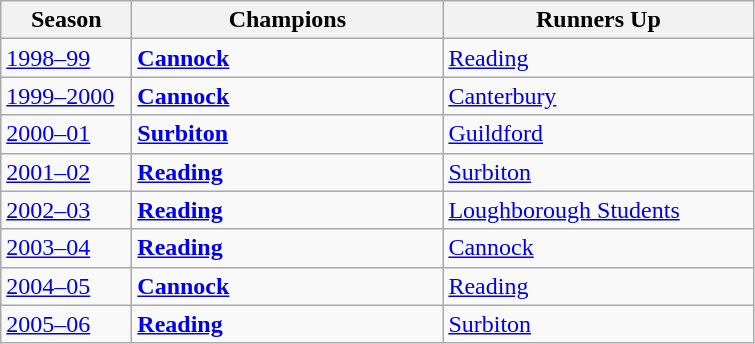<table class="wikitable sortable">
<tr>
<th width=80>Season</th>
<th width=200>Champions</th>
<th width=200>Runners Up</th>
</tr>
<tr>
<td><a href='#'>1998–99</a></td>
<td><strong><a href='#'>Cannock</a></strong></td>
<td><a href='#'>Reading</a></td>
</tr>
<tr>
<td><a href='#'>1999–2000</a></td>
<td><strong><a href='#'>Cannock</a></strong></td>
<td><a href='#'>Canterbury</a></td>
</tr>
<tr>
<td><a href='#'>2000–01</a></td>
<td><strong><a href='#'>Surbiton</a></strong></td>
<td><a href='#'>Guildford</a></td>
</tr>
<tr>
<td><a href='#'>2001–02</a></td>
<td><strong><a href='#'>Reading</a></strong></td>
<td><a href='#'>Surbiton</a></td>
</tr>
<tr>
<td><a href='#'>2002–03</a></td>
<td><strong><a href='#'>Reading</a></strong></td>
<td><a href='#'>Loughborough Students</a></td>
</tr>
<tr>
<td><a href='#'>2003–04</a></td>
<td><strong><a href='#'>Reading</a></strong></td>
<td><a href='#'>Cannock</a></td>
</tr>
<tr>
<td><a href='#'>2004–05</a></td>
<td><strong><a href='#'>Cannock</a></strong></td>
<td><a href='#'>Reading</a></td>
</tr>
<tr>
<td><a href='#'>2005–06</a></td>
<td><strong><a href='#'>Reading</a></strong></td>
<td><a href='#'>Surbiton</a></td>
</tr>
</table>
